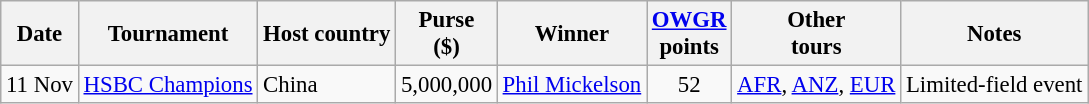<table class="wikitable" style="font-size:95%">
<tr>
<th>Date</th>
<th>Tournament</th>
<th>Host country</th>
<th>Purse<br>($)</th>
<th>Winner</th>
<th><a href='#'>OWGR</a><br>points</th>
<th>Other<br>tours</th>
<th>Notes</th>
</tr>
<tr>
<td>11 Nov</td>
<td><a href='#'>HSBC Champions</a></td>
<td>China</td>
<td align=right>5,000,000</td>
<td> <a href='#'>Phil Mickelson</a></td>
<td align=center>52</td>
<td><a href='#'>AFR</a>, <a href='#'>ANZ</a>, <a href='#'>EUR</a></td>
<td>Limited-field event</td>
</tr>
</table>
